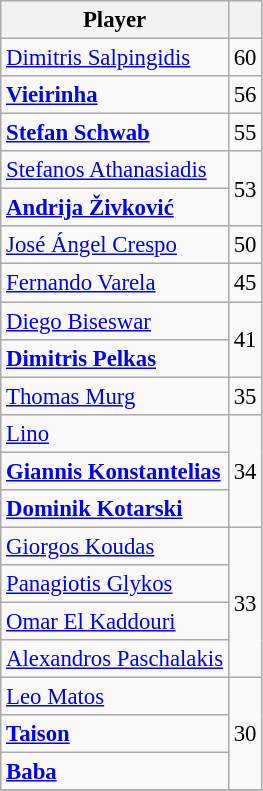<table class="wikitable" style="text-align: left; font-size:95%">
<tr>
<th>Player</th>
<th></th>
</tr>
<tr>
<td> <a href='#'>Dimitris Salpingidis</a></td>
<td align=center>60</td>
</tr>
<tr>
<td> <strong><a href='#'>Vieirinha</a></strong></td>
<td align=center>56</td>
</tr>
<tr>
<td> <strong><a href='#'>Stefan Schwab</a></strong></td>
<td align=center>55</td>
</tr>
<tr>
<td> <a href='#'>Stefanos Athanasiadis</a></td>
<td align=center rowspan=2>53</td>
</tr>
<tr>
<td> <strong><a href='#'>Andrija Živković</a></strong></td>
</tr>
<tr>
<td> <a href='#'>José Ángel Crespo</a></td>
<td align=center>50</td>
</tr>
<tr>
<td> <a href='#'>Fernando Varela</a></td>
<td align=center>45</td>
</tr>
<tr>
<td>  <a href='#'>Diego Biseswar</a></td>
<td align=center rowspan=2>41</td>
</tr>
<tr>
<td> <strong><a href='#'>Dimitris Pelkas</a></strong></td>
</tr>
<tr>
<td> <a href='#'>Thomas Murg</a></td>
<td align=center>35</td>
</tr>
<tr>
<td> <a href='#'>Lino</a></td>
<td align=center rowspan=3>34</td>
</tr>
<tr>
<td> <strong><a href='#'>Giannis Konstantelias</a></strong></td>
</tr>
<tr>
<td> <strong><a href='#'>Dominik Kotarski</a></strong></td>
</tr>
<tr>
<td> <a href='#'>Giorgos Koudas</a></td>
<td align=center rowspan=4>33</td>
</tr>
<tr>
<td> <a href='#'>Panagiotis Glykos</a></td>
</tr>
<tr>
<td> <a href='#'>Omar El Kaddouri</a></td>
</tr>
<tr>
<td> <a href='#'>Alexandros Paschalakis</a></td>
</tr>
<tr>
<td> <a href='#'>Leo Matos</a></td>
<td align=center rowspan=3>30</td>
</tr>
<tr>
<td> <strong><a href='#'>Taison</a></strong></td>
</tr>
<tr>
<td> <strong><a href='#'>Baba</a></strong></td>
</tr>
<tr>
</tr>
</table>
